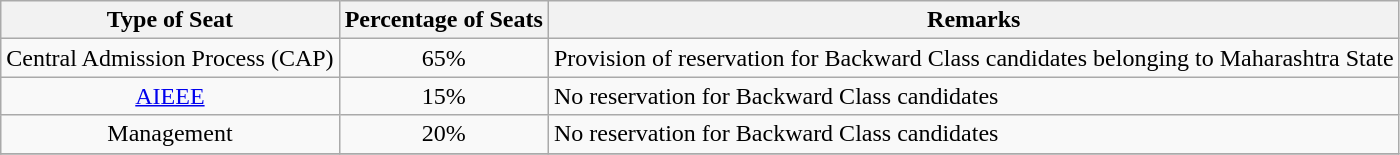<table class="wikitable" border="1" style="text-align:center">
<tr>
<th>Type of Seat</th>
<th>Percentage of Seats</th>
<th>Remarks</th>
</tr>
<tr>
<td>Central Admission Process (CAP)</td>
<td>65%</td>
<td style="text-align:left">Provision of reservation for Backward Class candidates belonging to Maharashtra State</td>
</tr>
<tr>
<td><a href='#'>AIEEE</a></td>
<td>15%</td>
<td style="text-align:left">No reservation for Backward Class candidates</td>
</tr>
<tr>
<td>Management</td>
<td>20%</td>
<td style="text-align:left">No reservation for Backward Class candidates</td>
</tr>
<tr>
</tr>
</table>
